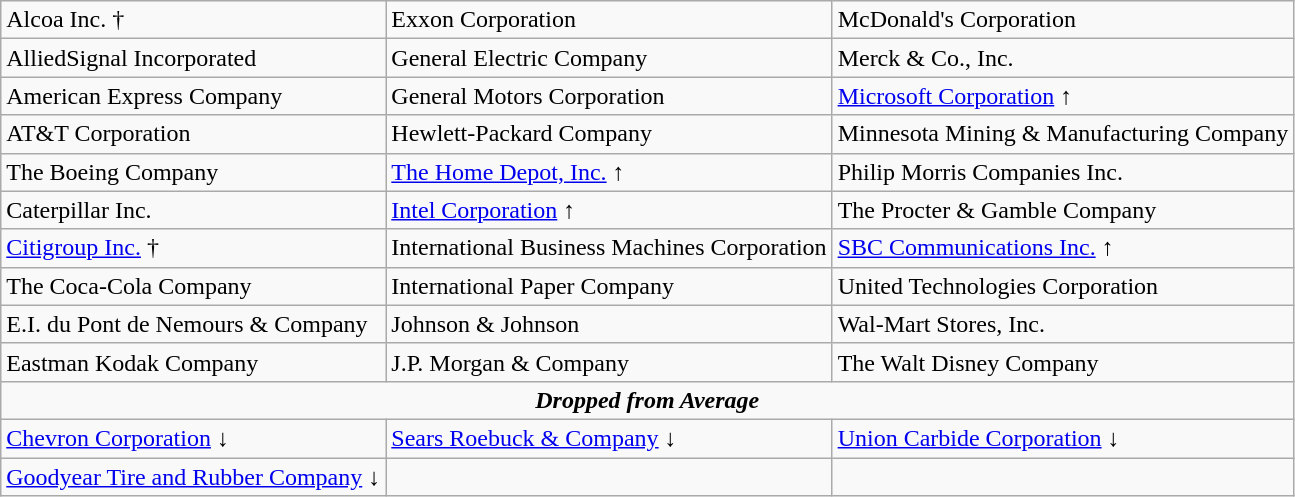<table class="wikitable" border="1">
<tr>
<td>Alcoa Inc. † <br></td>
<td>Exxon Corporation</td>
<td>McDonald's Corporation</td>
</tr>
<tr>
<td>AlliedSignal Incorporated</td>
<td>General Electric Company</td>
<td>Merck & Co., Inc.</td>
</tr>
<tr>
<td>American Express Company</td>
<td>General Motors Corporation</td>
<td><a href='#'>Microsoft Corporation</a> ↑</td>
</tr>
<tr>
<td>AT&T Corporation</td>
<td>Hewlett-Packard Company</td>
<td>Minnesota Mining & Manufacturing Company</td>
</tr>
<tr>
<td>The Boeing Company</td>
<td><a href='#'>The Home Depot, Inc.</a> ↑</td>
<td>Philip Morris Companies Inc.</td>
</tr>
<tr>
<td>Caterpillar Inc.</td>
<td><a href='#'>Intel Corporation</a> ↑</td>
<td>The Procter & Gamble Company</td>
</tr>
<tr>
<td><a href='#'>Citigroup Inc.</a> † <br></td>
<td>International Business Machines Corporation</td>
<td><a href='#'>SBC Communications Inc.</a> ↑</td>
</tr>
<tr>
<td>The Coca-Cola Company</td>
<td>International Paper Company</td>
<td>United Technologies Corporation</td>
</tr>
<tr>
<td>E.I. du Pont de Nemours & Company</td>
<td>Johnson & Johnson</td>
<td>Wal-Mart Stores, Inc.</td>
</tr>
<tr>
<td>Eastman Kodak Company</td>
<td>J.P. Morgan & Company</td>
<td>The Walt Disney Company</td>
</tr>
<tr>
<td colspan="3" align="center"><strong><em>Dropped from Average</em></strong></td>
</tr>
<tr>
<td><a href='#'>Chevron Corporation</a> ↓</td>
<td><a href='#'>Sears Roebuck & Company</a> ↓</td>
<td><a href='#'>Union Carbide Corporation</a> ↓</td>
</tr>
<tr>
<td><a href='#'>Goodyear Tire and Rubber Company</a> ↓</td>
<td></td>
<td></td>
</tr>
</table>
